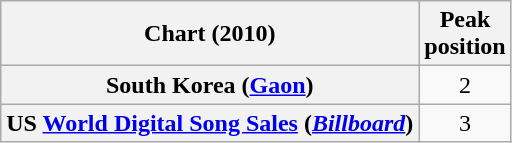<table class="wikitable sortable plainrowheaders" style="text-align:center">
<tr>
<th scope="col">Chart (2010)</th>
<th scope="col">Peak<br>position</th>
</tr>
<tr>
<th scope="row">South Korea (<a href='#'>Gaon</a>)</th>
<td>2</td>
</tr>
<tr>
<th scope="row">US <a href='#'>World Digital Song Sales</a> (<em><a href='#'>Billboard</a></em>)</th>
<td>3</td>
</tr>
</table>
